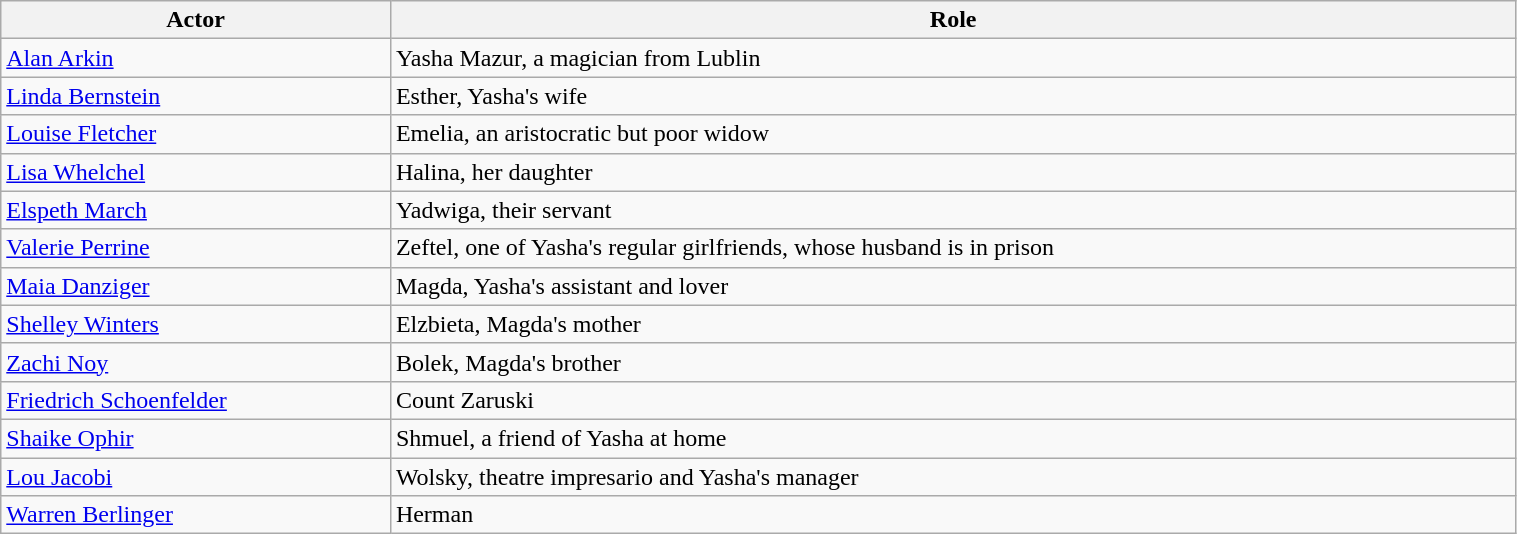<table class="wikitable" style="width:80%;">
<tr ">
<th>Actor</th>
<th>Role</th>
</tr>
<tr>
<td><a href='#'>Alan Arkin</a></td>
<td>Yasha Mazur, a magician from Lublin</td>
</tr>
<tr>
<td><a href='#'>Linda Bernstein</a></td>
<td>Esther, Yasha's wife</td>
</tr>
<tr>
<td><a href='#'>Louise Fletcher</a></td>
<td>Emelia, an aristocratic but poor widow</td>
</tr>
<tr>
<td><a href='#'>Lisa Whelchel</a></td>
<td>Halina, her daughter</td>
</tr>
<tr>
<td><a href='#'>Elspeth March</a></td>
<td>Yadwiga, their servant</td>
</tr>
<tr>
<td><a href='#'>Valerie Perrine</a></td>
<td>Zeftel, one of Yasha's regular girlfriends, whose husband is in prison</td>
</tr>
<tr>
<td><a href='#'>Maia Danziger</a></td>
<td>Magda, Yasha's assistant and lover</td>
</tr>
<tr>
<td><a href='#'>Shelley Winters</a></td>
<td>Elzbieta, Magda's mother</td>
</tr>
<tr>
<td><a href='#'>Zachi Noy</a></td>
<td>Bolek, Magda's brother</td>
</tr>
<tr>
<td><a href='#'>Friedrich Schoenfelder</a></td>
<td>Count Zaruski</td>
</tr>
<tr>
<td><a href='#'>Shaike Ophir</a></td>
<td>Shmuel, a friend of Yasha at home</td>
</tr>
<tr>
<td><a href='#'>Lou Jacobi</a></td>
<td>Wolsky, theatre impresario and Yasha's manager</td>
</tr>
<tr>
<td><a href='#'>Warren Berlinger</a></td>
<td>Herman</td>
</tr>
</table>
